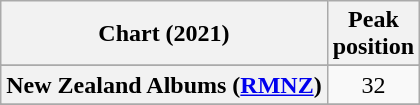<table class="wikitable sortable plainrowheaders" style="text-align:center">
<tr>
<th scope="col">Chart (2021)</th>
<th scope="col">Peak<br>position</th>
</tr>
<tr>
</tr>
<tr>
</tr>
<tr>
</tr>
<tr>
</tr>
<tr>
</tr>
<tr>
</tr>
<tr>
<th scope="row">New Zealand Albums (<a href='#'>RMNZ</a>)</th>
<td>32</td>
</tr>
<tr>
</tr>
<tr>
</tr>
<tr>
</tr>
<tr>
</tr>
<tr>
</tr>
</table>
